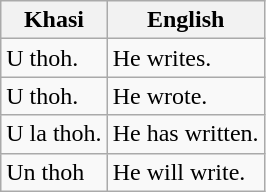<table class="wikitable">
<tr>
<th>Khasi</th>
<th>English</th>
</tr>
<tr>
<td>U thoh.</td>
<td>He writes.</td>
</tr>
<tr>
<td>U thoh.</td>
<td>He wrote.</td>
</tr>
<tr>
<td>U la thoh.</td>
<td>He has written.</td>
</tr>
<tr>
<td>Un thoh</td>
<td>He will write.</td>
</tr>
</table>
